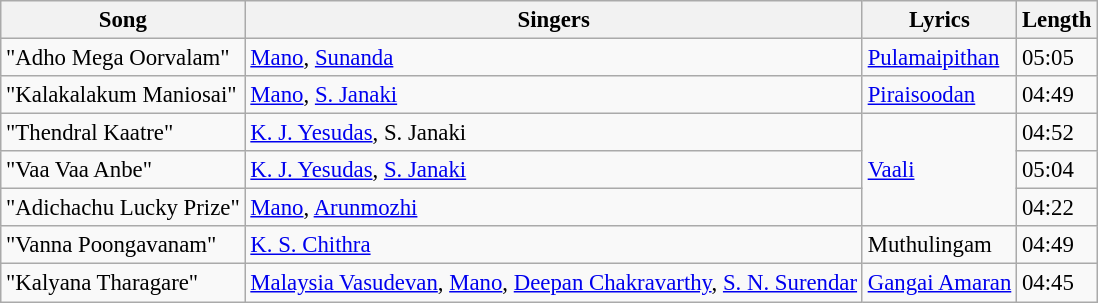<table class="wikitable" style="font-size:95%;">
<tr>
<th>Song</th>
<th>Singers</th>
<th>Lyrics</th>
<th>Length</th>
</tr>
<tr>
<td>"Adho Mega Oorvalam"</td>
<td><a href='#'>Mano</a>, <a href='#'>Sunanda</a></td>
<td><a href='#'>Pulamaipithan</a></td>
<td>05:05</td>
</tr>
<tr>
<td>"Kalakalakum Maniosai"</td>
<td><a href='#'>Mano</a>, <a href='#'>S. Janaki</a></td>
<td><a href='#'>Piraisoodan</a></td>
<td>04:49</td>
</tr>
<tr>
<td>"Thendral Kaatre"</td>
<td><a href='#'>K. J. Yesudas</a>, S. Janaki</td>
<td rowspan=3><a href='#'>Vaali</a></td>
<td>04:52</td>
</tr>
<tr>
<td>"Vaa Vaa Anbe"</td>
<td><a href='#'>K. J. Yesudas</a>, <a href='#'>S. Janaki</a></td>
<td>05:04</td>
</tr>
<tr>
<td>"Adichachu Lucky Prize"</td>
<td><a href='#'>Mano</a>, <a href='#'>Arunmozhi</a></td>
<td>04:22</td>
</tr>
<tr>
<td>"Vanna Poongavanam"</td>
<td><a href='#'>K. S. Chithra</a></td>
<td>Muthulingam</td>
<td>04:49</td>
</tr>
<tr>
<td>"Kalyana Tharagare"</td>
<td><a href='#'>Malaysia Vasudevan</a>, <a href='#'>Mano</a>, <a href='#'>Deepan Chakravarthy</a>, <a href='#'>S. N. Surendar</a></td>
<td><a href='#'>Gangai Amaran</a></td>
<td>04:45</td>
</tr>
</table>
